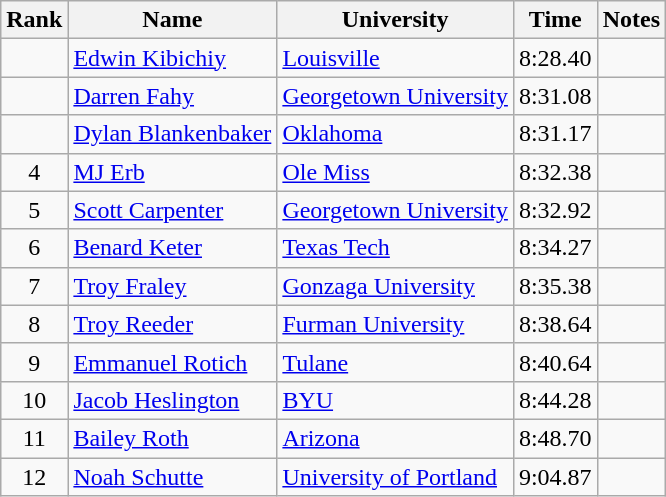<table class="wikitable sortable" style="text-align:center">
<tr>
<th>Rank</th>
<th>Name</th>
<th>University</th>
<th>Time</th>
<th>Notes</th>
</tr>
<tr>
<td></td>
<td align=left><a href='#'>Edwin Kibichiy</a></td>
<td align=left><a href='#'>Louisville</a></td>
<td>8:28.40</td>
<td></td>
</tr>
<tr>
<td></td>
<td align=left><a href='#'>Darren Fahy</a></td>
<td align=left><a href='#'>Georgetown University</a></td>
<td>8:31.08</td>
<td></td>
</tr>
<tr>
<td></td>
<td align=left><a href='#'>Dylan Blankenbaker</a></td>
<td align=left><a href='#'>Oklahoma</a></td>
<td>8:31.17</td>
<td></td>
</tr>
<tr>
<td>4</td>
<td align=left><a href='#'>MJ Erb</a></td>
<td align=left><a href='#'>Ole Miss</a></td>
<td>8:32.38</td>
<td></td>
</tr>
<tr>
<td>5</td>
<td align=left><a href='#'>Scott Carpenter</a></td>
<td align=left><a href='#'>Georgetown University</a></td>
<td>8:32.92</td>
<td></td>
</tr>
<tr>
<td>6</td>
<td align=left><a href='#'>Benard Keter</a></td>
<td align=left><a href='#'>Texas Tech</a></td>
<td>8:34.27</td>
<td></td>
</tr>
<tr>
<td>7</td>
<td align=left><a href='#'>Troy Fraley</a></td>
<td align=left><a href='#'>Gonzaga University</a></td>
<td>8:35.38</td>
<td></td>
</tr>
<tr>
<td>8</td>
<td align=left><a href='#'>Troy Reeder</a></td>
<td align=left><a href='#'>Furman University</a></td>
<td>8:38.64</td>
<td></td>
</tr>
<tr>
<td>9</td>
<td align=left><a href='#'>Emmanuel Rotich</a></td>
<td align=left><a href='#'>Tulane</a></td>
<td>8:40.64</td>
<td></td>
</tr>
<tr>
<td>10</td>
<td align=left><a href='#'>Jacob Heslington</a></td>
<td align=left><a href='#'>BYU</a></td>
<td>8:44.28</td>
<td></td>
</tr>
<tr>
<td>11</td>
<td align=left><a href='#'>Bailey Roth</a></td>
<td align=left><a href='#'>Arizona</a></td>
<td>8:48.70</td>
<td></td>
</tr>
<tr>
<td>12</td>
<td align=left><a href='#'>Noah Schutte</a></td>
<td align=left><a href='#'>University of Portland</a></td>
<td>9:04.87</td>
<td></td>
</tr>
</table>
